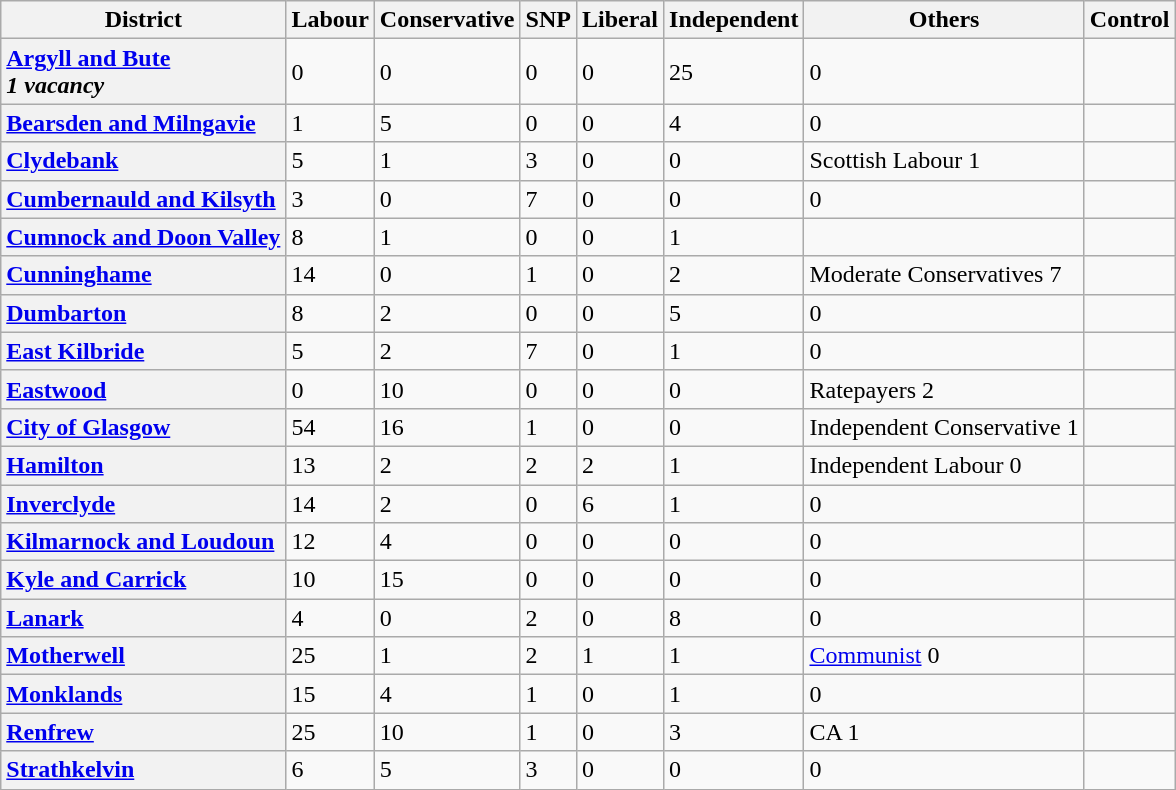<table class="wikitable">
<tr>
<th scope="col">District</th>
<th scope="col">Labour</th>
<th scope="col">Conservative</th>
<th scope="col">SNP</th>
<th scope="col">Liberal</th>
<th scope="col">Independent</th>
<th scope="col">Others</th>
<th scope="col" colspan=2>Control<br></th>
</tr>
<tr>
<th scope="row" style="text-align: left;"><a href='#'>Argyll and Bute</a><br><em>1 vacancy</em></th>
<td>0</td>
<td>0</td>
<td>0</td>
<td>0</td>
<td>25</td>
<td>0</td>
<td></td>
</tr>
<tr>
<th scope="row" style="text-align: left;"><a href='#'>Bearsden and Milngavie</a></th>
<td>1</td>
<td>5</td>
<td>0</td>
<td>0</td>
<td>4</td>
<td>0</td>
<td></td>
</tr>
<tr>
<th scope="row" style="text-align: left;"><a href='#'>Clydebank</a></th>
<td>5</td>
<td>1</td>
<td>3</td>
<td>0</td>
<td>0</td>
<td>Scottish Labour 1</td>
<td></td>
</tr>
<tr>
<th scope="row" style="text-align: left;"><a href='#'>Cumbernauld and Kilsyth</a></th>
<td>3</td>
<td>0</td>
<td>7</td>
<td>0</td>
<td>0</td>
<td>0</td>
<td></td>
</tr>
<tr>
<th scope="row" style="text-align: left;"><a href='#'>Cumnock and Doon Valley</a></th>
<td>8</td>
<td>1</td>
<td>0</td>
<td>0</td>
<td>1</td>
<td></td>
<td></td>
</tr>
<tr>
<th scope="row" style="text-align: left;"><a href='#'>Cunninghame</a></th>
<td>14</td>
<td>0</td>
<td>1</td>
<td>0</td>
<td>2</td>
<td>Moderate Conservatives 7</td>
<td></td>
</tr>
<tr>
<th scope="row" style="text-align: left;"><a href='#'>Dumbarton</a></th>
<td>8</td>
<td>2</td>
<td>0</td>
<td>0</td>
<td>5</td>
<td>0</td>
<td></td>
</tr>
<tr>
<th scope="row" style="text-align: left;"><a href='#'>East Kilbride</a></th>
<td>5</td>
<td>2</td>
<td>7</td>
<td>0</td>
<td>1</td>
<td>0</td>
<td></td>
</tr>
<tr>
<th scope="row" style="text-align: left;"><a href='#'>Eastwood</a></th>
<td>0</td>
<td>10</td>
<td>0</td>
<td>0</td>
<td>0</td>
<td>Ratepayers 2</td>
<td></td>
</tr>
<tr>
<th scope="row" style="text-align: left;"><a href='#'>City of Glasgow</a></th>
<td>54</td>
<td>16</td>
<td>1</td>
<td>0</td>
<td>0</td>
<td>Independent Conservative 1</td>
<td></td>
</tr>
<tr>
<th scope="row" style="text-align: left;"><a href='#'>Hamilton</a></th>
<td>13</td>
<td>2</td>
<td>2</td>
<td>2</td>
<td>1</td>
<td>Independent Labour 0</td>
<td></td>
</tr>
<tr>
<th scope="row" style="text-align: left;"><a href='#'>Inverclyde</a></th>
<td>14</td>
<td>2</td>
<td>0</td>
<td>6</td>
<td>1</td>
<td>0</td>
<td></td>
</tr>
<tr>
<th scope="row" style="text-align: left;"><a href='#'>Kilmarnock and Loudoun</a></th>
<td>12</td>
<td>4</td>
<td>0</td>
<td>0</td>
<td>0</td>
<td>0</td>
<td></td>
</tr>
<tr>
<th scope="row" style="text-align: left;"><a href='#'>Kyle and Carrick</a></th>
<td>10</td>
<td>15</td>
<td>0</td>
<td>0</td>
<td>0</td>
<td>0</td>
<td></td>
</tr>
<tr>
<th scope="row" style="text-align: left;"><a href='#'>Lanark</a></th>
<td>4</td>
<td>0</td>
<td>2</td>
<td>0</td>
<td>8</td>
<td>0</td>
<td></td>
</tr>
<tr>
<th scope="row" style="text-align: left;"><a href='#'>Motherwell</a></th>
<td>25</td>
<td>1</td>
<td>2</td>
<td>1</td>
<td>1</td>
<td><a href='#'>Communist</a> 0</td>
<td></td>
</tr>
<tr>
<th scope="row" style="text-align: left;"><a href='#'>Monklands</a></th>
<td>15</td>
<td>4</td>
<td>1</td>
<td>0</td>
<td>1</td>
<td>0</td>
<td></td>
</tr>
<tr>
<th scope="row" style="text-align: left;"><a href='#'>Renfrew</a></th>
<td>25</td>
<td>10</td>
<td>1</td>
<td>0</td>
<td>3</td>
<td>CA 1</td>
<td></td>
</tr>
<tr>
<th scope="row" style="text-align: left;"><a href='#'>Strathkelvin</a></th>
<td>6</td>
<td>5</td>
<td>3</td>
<td>0</td>
<td>0</td>
<td>0</td>
<td></td>
</tr>
</table>
